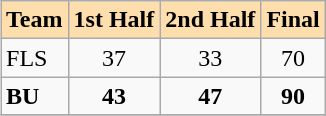<table class="wikitable" align=right>
<tr bgcolor=#ffdead align=center>
<td><strong>Team</strong></td>
<td><strong>1st Half</strong></td>
<td><strong>2nd Half</strong></td>
<td><strong>Final</strong></td>
</tr>
<tr>
<td>FLS</td>
<td align=center>37</td>
<td align=center>33</td>
<td align=center>70</td>
</tr>
<tr>
<td><strong>BU</strong></td>
<td align=center><strong>43</strong></td>
<td align=center><strong>47</strong></td>
<td align=center><strong>90</strong></td>
</tr>
<tr>
</tr>
</table>
